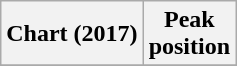<table class="wikitable sortable plainrowheaders" style="text-align:center">
<tr>
<th scope="col">Chart (2017)</th>
<th scope="col">Peak<br>position</th>
</tr>
<tr>
</tr>
</table>
